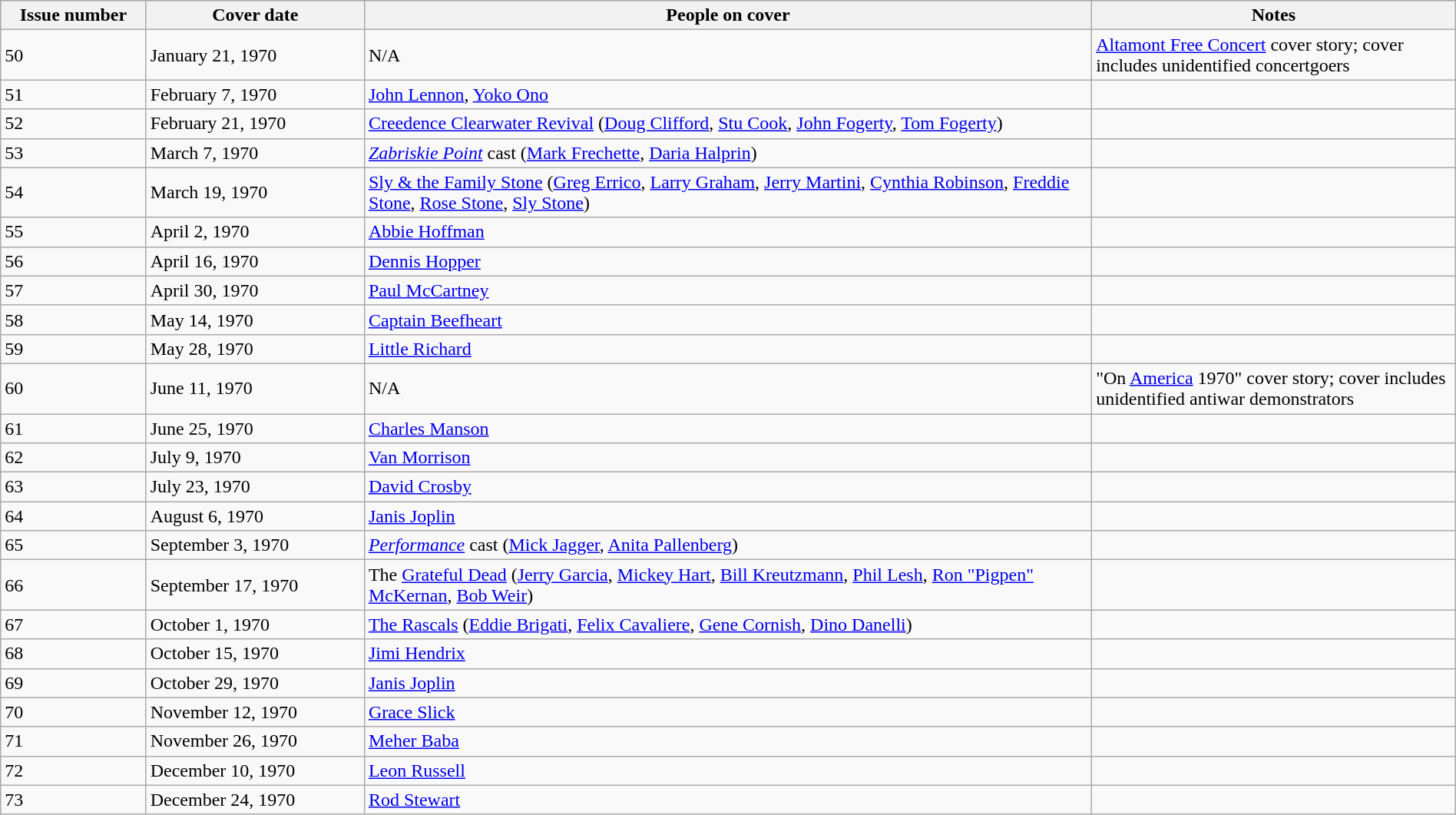<table class="wikitable sortable" style="margin:auto;width:100%;">
<tr style="background:#ccf;">
<th style="width:10%;">Issue number</th>
<th style="width:15%;">Cover date</th>
<th style="width:50%;">People on cover</th>
<th style="width:25%;">Notes</th>
</tr>
<tr>
<td>50</td>
<td>January 21, 1970</td>
<td>N/A</td>
<td><a href='#'>Altamont Free Concert</a> cover story; cover includes unidentified concertgoers</td>
</tr>
<tr>
<td>51</td>
<td>February 7, 1970</td>
<td><a href='#'>John Lennon</a>, <a href='#'>Yoko Ono</a></td>
<td></td>
</tr>
<tr>
<td>52</td>
<td>February 21, 1970</td>
<td><a href='#'>Creedence Clearwater Revival</a> (<a href='#'>Doug Clifford</a>, <a href='#'>Stu Cook</a>, <a href='#'>John Fogerty</a>, <a href='#'>Tom Fogerty</a>)</td>
<td></td>
</tr>
<tr>
<td>53</td>
<td>March 7, 1970</td>
<td><em><a href='#'>Zabriskie Point</a></em> cast (<a href='#'>Mark Frechette</a>, <a href='#'>Daria Halprin</a>)</td>
<td></td>
</tr>
<tr>
<td>54</td>
<td>March 19, 1970</td>
<td><a href='#'>Sly & the Family Stone</a> (<a href='#'>Greg Errico</a>, <a href='#'>Larry Graham</a>, <a href='#'>Jerry Martini</a>, <a href='#'>Cynthia Robinson</a>, <a href='#'>Freddie Stone</a>, <a href='#'>Rose Stone</a>, <a href='#'>Sly Stone</a>)</td>
<td></td>
</tr>
<tr>
<td>55</td>
<td>April 2, 1970</td>
<td><a href='#'>Abbie Hoffman</a></td>
<td></td>
</tr>
<tr>
<td>56</td>
<td>April 16, 1970</td>
<td><a href='#'>Dennis Hopper</a></td>
<td></td>
</tr>
<tr>
<td>57</td>
<td>April 30, 1970</td>
<td><a href='#'>Paul McCartney</a></td>
<td></td>
</tr>
<tr>
<td>58</td>
<td>May 14, 1970</td>
<td><a href='#'>Captain Beefheart</a></td>
<td></td>
</tr>
<tr>
<td>59</td>
<td>May 28, 1970</td>
<td><a href='#'>Little Richard</a></td>
<td></td>
</tr>
<tr>
<td>60</td>
<td>June 11, 1970</td>
<td>N/A</td>
<td>"On <a href='#'>America</a> 1970" cover story; cover includes unidentified antiwar demonstrators</td>
</tr>
<tr>
<td>61</td>
<td>June 25, 1970</td>
<td><a href='#'>Charles Manson</a></td>
<td></td>
</tr>
<tr>
<td>62</td>
<td>July 9, 1970</td>
<td><a href='#'>Van Morrison</a></td>
<td></td>
</tr>
<tr>
<td>63</td>
<td>July 23, 1970</td>
<td><a href='#'>David Crosby</a></td>
<td></td>
</tr>
<tr>
<td>64</td>
<td>August 6, 1970</td>
<td><a href='#'>Janis Joplin</a></td>
<td></td>
</tr>
<tr>
<td>65</td>
<td>September 3, 1970</td>
<td><em><a href='#'>Performance</a></em> cast (<a href='#'>Mick Jagger</a>, <a href='#'>Anita Pallenberg</a>)</td>
<td></td>
</tr>
<tr>
<td>66</td>
<td>September 17, 1970</td>
<td>The <a href='#'>Grateful Dead</a> (<a href='#'>Jerry Garcia</a>, <a href='#'>Mickey Hart</a>, <a href='#'>Bill Kreutzmann</a>, <a href='#'>Phil Lesh</a>, <a href='#'>Ron "Pigpen" McKernan</a>, <a href='#'>Bob Weir</a>)</td>
<td></td>
</tr>
<tr>
<td>67</td>
<td>October 1, 1970</td>
<td><a href='#'>The Rascals</a> (<a href='#'>Eddie Brigati</a>, <a href='#'>Felix Cavaliere</a>, <a href='#'>Gene Cornish</a>, <a href='#'>Dino Danelli</a>)</td>
<td></td>
</tr>
<tr>
<td>68</td>
<td>October 15, 1970</td>
<td><a href='#'>Jimi Hendrix</a></td>
<td></td>
</tr>
<tr>
<td>69</td>
<td>October 29, 1970</td>
<td><a href='#'>Janis Joplin</a></td>
<td></td>
</tr>
<tr>
<td>70</td>
<td>November 12, 1970</td>
<td><a href='#'>Grace Slick</a></td>
<td></td>
</tr>
<tr>
<td>71</td>
<td>November 26, 1970</td>
<td><a href='#'>Meher Baba</a></td>
<td></td>
</tr>
<tr>
<td>72</td>
<td>December 10, 1970</td>
<td><a href='#'>Leon Russell</a></td>
<td></td>
</tr>
<tr>
<td>73</td>
<td>December 24, 1970</td>
<td><a href='#'>Rod Stewart</a></td>
<td></td>
</tr>
</table>
